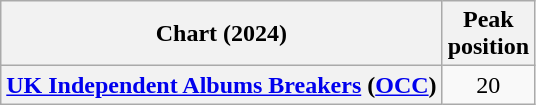<table class="wikitable sortable plainrowheaders" style="text-align:center">
<tr>
<th scope="col">Chart (2024)</th>
<th scope="col">Peak<br> position</th>
</tr>
<tr>
<th scope="row"><a href='#'>UK Independent Albums Breakers</a> (<a href='#'>OCC</a>)</th>
<td>20</td>
</tr>
</table>
